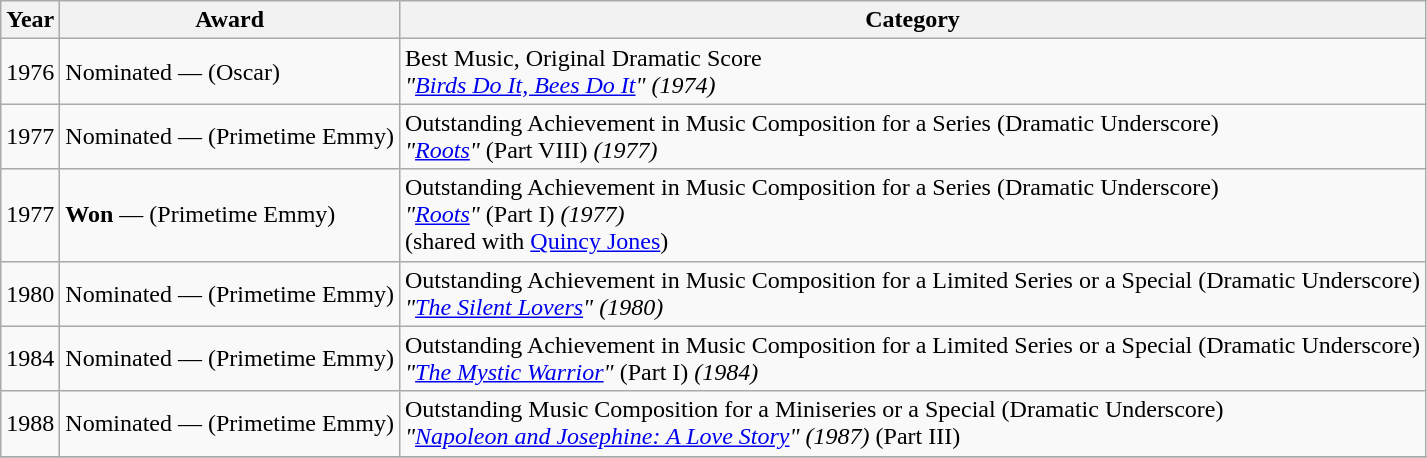<table class="wikitable sortable">
<tr>
<th>Year</th>
<th>Award</th>
<th>Category</th>
</tr>
<tr>
<td>1976</td>
<td>Nominated — (Oscar)</td>
<td>Best Music, Original Dramatic Score<br><em>"<a href='#'>Birds Do It, Bees Do It</a>"</em> <em>(1974)</em></td>
</tr>
<tr>
<td>1977</td>
<td>Nominated — (Primetime Emmy)</td>
<td>Outstanding Achievement in Music Composition for a Series (Dramatic Underscore)<br><em>"<a href='#'>Roots</a>"</em> (Part VIII) <em>(1977)</em></td>
</tr>
<tr>
<td>1977</td>
<td><strong>Won</strong> — (Primetime Emmy)</td>
<td>Outstanding Achievement in Music Composition for a Series (Dramatic Underscore)<br><em>"<a href='#'>Roots</a>"</em> (Part I) <em>(1977)</em><br>(shared with <a href='#'>Quincy Jones</a>)</td>
</tr>
<tr>
<td>1980</td>
<td>Nominated — (Primetime Emmy)</td>
<td>Outstanding Achievement in Music Composition for a Limited Series or a Special (Dramatic Underscore)<br><em>"<a href='#'>The Silent Lovers</a>"</em> <em>(1980)</em></td>
</tr>
<tr>
<td>1984</td>
<td>Nominated — (Primetime Emmy)</td>
<td>Outstanding Achievement in Music Composition for a Limited Series or a Special (Dramatic Underscore)<br><em>"<a href='#'>The Mystic Warrior</a>"</em> (Part I) <em>(1984)</em></td>
</tr>
<tr>
<td>1988</td>
<td>Nominated — (Primetime Emmy)</td>
<td>Outstanding Music Composition for a Miniseries or a Special (Dramatic Underscore)<br><em>"<a href='#'>Napoleon and Josephine: A Love Story</a>"</em> <em>(1987)</em> (Part III)</td>
</tr>
<tr>
</tr>
</table>
